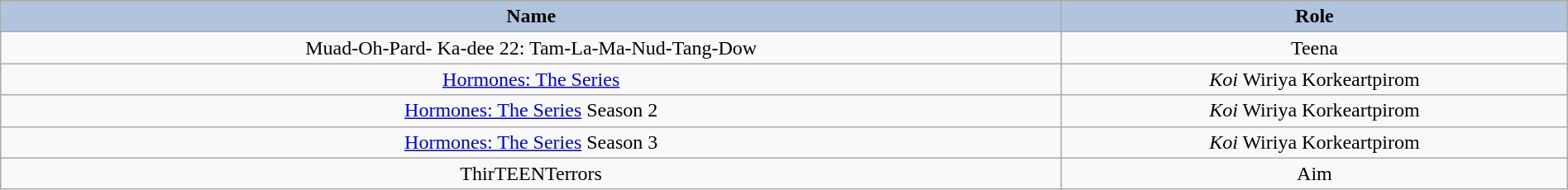<table class="wikitable" width = 100%>
<tr bgcolor="#CCCCCC">
</tr>
<tr>
<th style="background:#B0C4DE;">Name</th>
<th style="background:#B0C4DE;">Role</th>
</tr>
<tr>
<td align="center">Muad-Oh-Pard- Ka-dee 22: Tam-La-Ma-Nud-Tang-Dow</td>
<td align="center">Teena</td>
</tr>
<tr>
<td align="center"><a href='#'>Hormones: The Series</a></td>
<td align="center"><em>Koi</em> Wiriya Korkeartpirom</td>
</tr>
<tr>
<td align="center"><a href='#'>Hormones: The Series</a> Season 2</td>
<td align="center"><em>Koi</em> Wiriya Korkeartpirom</td>
</tr>
<tr>
<td align="center"><a href='#'>Hormones: The Series</a> Season 3</td>
<td align="center"><em>Koi</em> Wiriya Korkeartpirom</td>
</tr>
<tr>
<td align="center">ThirTEENTerrors</td>
<td align="center">Aim</td>
</tr>
</table>
